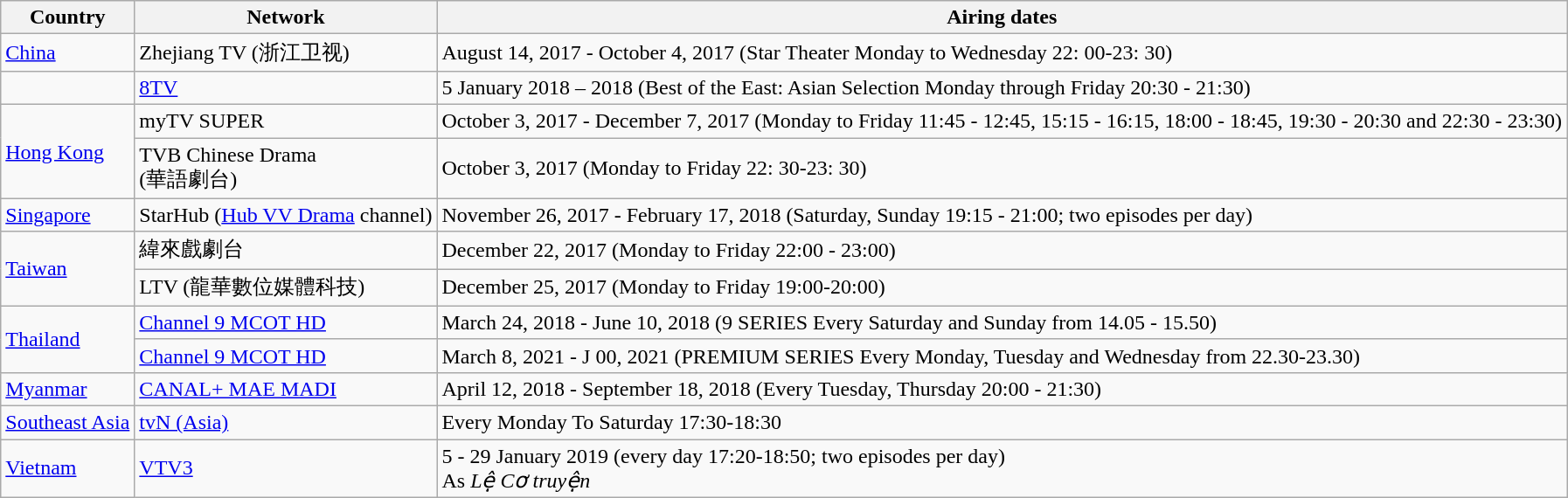<table class="wikitable">
<tr>
<th>Country</th>
<th>Network</th>
<th>Airing dates</th>
</tr>
<tr>
<td> <a href='#'>China</a></td>
<td>Zhejiang TV (浙江卫视)</td>
<td>August 14, 2017 - October 4, 2017 (Star Theater Monday to Wednesday 22: 00-23: 30)</td>
</tr>
<tr>
<td></td>
<td><a href='#'>8TV</a></td>
<td>5 January 2018 – 2018 (Best of the East: Asian Selection Monday through Friday 20:30 - 21:30)</td>
</tr>
<tr>
<td rowspan="2"> <a href='#'>Hong Kong</a></td>
<td>myTV SUPER</td>
<td>October 3, 2017 - December 7, 2017 (Monday to Friday 11:45 - 12:45, 15:15 - 16:15, 18:00 - 18:45, 19:30 - 20:30 and 22:30 - 23:30)</td>
</tr>
<tr>
<td>TVB Chinese Drama<br>(華語劇台)</td>
<td>October 3, 2017 (Monday to Friday 22: 30-23: 30)</td>
</tr>
<tr>
<td> <a href='#'>Singapore</a></td>
<td>StarHub (<a href='#'>Hub VV Drama</a> channel)</td>
<td>November 26, 2017 - February 17, 2018 (Saturday, Sunday 19:15 - 21:00; two episodes per day)</td>
</tr>
<tr>
<td rowspan="2"> <a href='#'>Taiwan</a></td>
<td>緯來戲劇台</td>
<td>December 22, 2017 (Monday to Friday 22:00 - 23:00)</td>
</tr>
<tr>
<td>LTV (龍華數位媒體科技)</td>
<td>December 25, 2017 (Monday to Friday 19:00-20:00)</td>
</tr>
<tr>
<td rowspan="2"> <a href='#'>Thailand</a></td>
<td><a href='#'>Channel 9 MCOT HD</a></td>
<td>March 24, 2018 - June 10, 2018 (9 SERIES Every Saturday and Sunday from 14.05 - 15.50)</td>
</tr>
<tr>
<td><a href='#'>Channel 9 MCOT HD</a></td>
<td>March 8, 2021 - J 00, 2021 (PREMIUM SERIES Every Monday, Tuesday and Wednesday from 22.30-23.30)</td>
</tr>
<tr>
<td> <a href='#'>Myanmar</a></td>
<td><a href='#'>CANAL+ MAE MADI</a></td>
<td>April 12, 2018 - September 18, 2018 (Every Tuesday, Thursday 20:00 - 21:30)</td>
</tr>
<tr>
<td><a href='#'>Southeast Asia</a></td>
<td><a href='#'>tvN (Asia)</a></td>
<td>Every Monday To Saturday 17:30-18:30</td>
</tr>
<tr>
<td> <a href='#'>Vietnam</a></td>
<td><a href='#'>VTV3</a></td>
<td>5 - 29 January 2019 (every day 17:20-18:50; two episodes per day)<br>As <em>Lệ Cơ truyện</em></td>
</tr>
</table>
